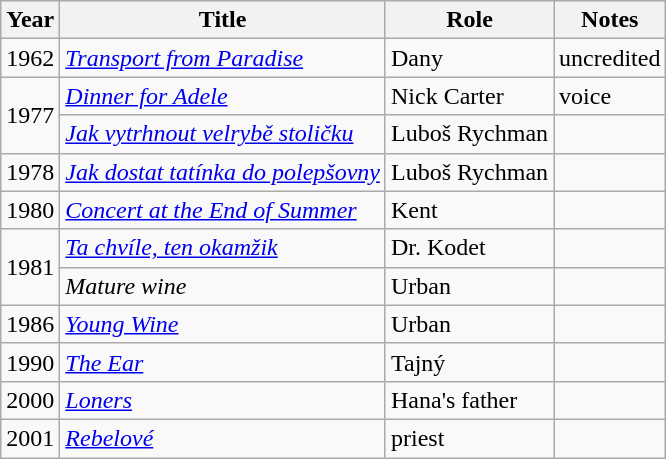<table class="wikitable sortable">
<tr>
<th>Year</th>
<th>Title</th>
<th>Role</th>
<th class="unsortable">Notes</th>
</tr>
<tr>
<td>1962</td>
<td><em><a href='#'>Transport from Paradise</a></em></td>
<td>Dany</td>
<td>uncredited</td>
</tr>
<tr>
<td rowspan=2>1977</td>
<td><em><a href='#'>Dinner for Adele</a></em></td>
<td>Nick Carter</td>
<td>voice</td>
</tr>
<tr>
<td><em><a href='#'>Jak vytrhnout velrybě stoličku</a></em></td>
<td>Luboš Rychman</td>
<td></td>
</tr>
<tr>
<td>1978</td>
<td><em><a href='#'>Jak dostat tatínka do polepšovny</a></em></td>
<td>Luboš Rychman</td>
<td></td>
</tr>
<tr>
<td>1980</td>
<td><em><a href='#'>Concert at the End of Summer</a></em></td>
<td>Kent</td>
<td></td>
</tr>
<tr>
<td rowspan=2>1981</td>
<td><em><a href='#'>Ta chvíle, ten okamžik</a></em></td>
<td>Dr. Kodet</td>
<td></td>
</tr>
<tr>
<td><em>Mature wine</em></td>
<td>Urban</td>
<td></td>
</tr>
<tr>
<td>1986</td>
<td><em><a href='#'>Young Wine</a></em></td>
<td>Urban</td>
<td></td>
</tr>
<tr>
<td>1990</td>
<td><em><a href='#'>The Ear</a></em></td>
<td>Tajný</td>
<td></td>
</tr>
<tr>
<td>2000</td>
<td><em><a href='#'>Loners</a></em></td>
<td>Hana's father</td>
<td></td>
</tr>
<tr>
<td>2001</td>
<td><em><a href='#'>Rebelové</a></em></td>
<td>priest</td>
<td></td>
</tr>
</table>
